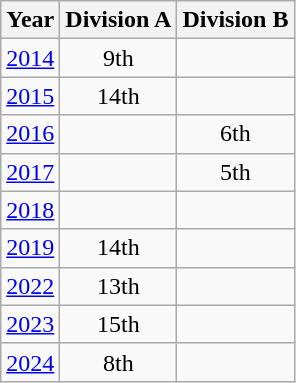<table class="wikitable" style="text-align:center">
<tr>
<th>Year</th>
<th>Division A</th>
<th>Division B</th>
</tr>
<tr>
<td><a href='#'>2014</a></td>
<td>9th</td>
<td></td>
</tr>
<tr>
<td><a href='#'>2015</a></td>
<td>14th</td>
<td></td>
</tr>
<tr>
<td><a href='#'>2016</a></td>
<td></td>
<td>6th</td>
</tr>
<tr>
<td><a href='#'>2017</a></td>
<td></td>
<td>5th</td>
</tr>
<tr>
<td><a href='#'>2018</a></td>
<td></td>
<td></td>
</tr>
<tr>
<td><a href='#'>2019</a></td>
<td>14th</td>
<td></td>
</tr>
<tr>
<td><a href='#'>2022</a></td>
<td>13th</td>
<td></td>
</tr>
<tr>
<td><a href='#'>2023</a></td>
<td>15th</td>
<td></td>
</tr>
<tr>
<td><a href='#'>2024</a></td>
<td>8th</td>
<td></td>
</tr>
</table>
